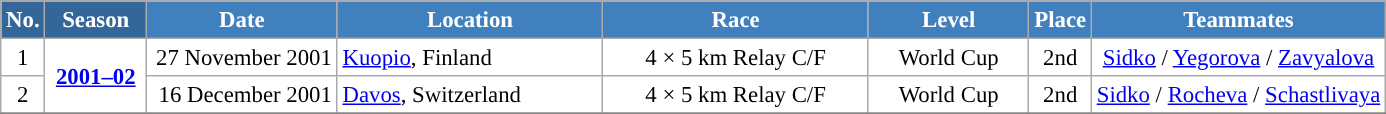<table class="wikitable sortable" style="font-size:95%; text-align:center; border:grey solid 1px; border-collapse:collapse; background:#ffffff;">
<tr style="background:#efefef;">
<th style="background-color:#369; color:white;">No.</th>
<th style="background-color:#369; color:white;">Season</th>
<th style="background-color:#4180be; color:white; width:120px;">Date</th>
<th style="background-color:#4180be; color:white; width:170px;">Location</th>
<th style="background-color:#4180be; color:white; width:170px;">Race</th>
<th style="background-color:#4180be; color:white; width:100px;">Level</th>
<th style="background-color:#4180be; color:white;">Place</th>
<th style="background-color:#4180be; color:white;">Teammates</th>
</tr>
<tr>
<td align=center>1</td>
<td rowspan=2 align=center><strong> <a href='#'>2001–02</a> </strong></td>
<td align=right>27 November 2001</td>
<td align=left> <a href='#'>Kuopio</a>, Finland</td>
<td>4 × 5 km Relay C/F</td>
<td>World Cup</td>
<td>2nd</td>
<td><a href='#'>Sidko</a> / <a href='#'>Yegorova</a> / <a href='#'>Zavyalova</a></td>
</tr>
<tr>
<td align=center>2</td>
<td align=right>16 December 2001</td>
<td align=left> <a href='#'>Davos</a>, Switzerland</td>
<td>4 × 5 km Relay C/F</td>
<td>World Cup</td>
<td>2nd</td>
<td><a href='#'>Sidko</a> / <a href='#'>Rocheva</a> / <a href='#'>Schastlivaya</a></td>
</tr>
<tr>
</tr>
</table>
